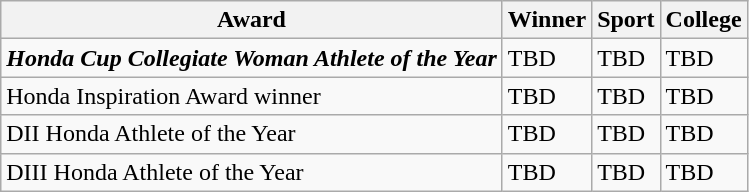<table class="wikitable">
<tr>
<th>Award</th>
<th>Winner</th>
<th>Sport</th>
<th>College</th>
</tr>
<tr>
<td><strong><em>Honda Cup<strong> Collegiate Woman Athlete of the Year<em></td>
<td>TBD</td>
<td>TBD</td>
<td>TBD</td>
</tr>
<tr>
<td></em>Honda Inspiration Award winner<em></td>
<td>TBD</td>
<td>TBD</td>
<td>TBD</td>
</tr>
<tr>
<td></em>DII Honda Athlete of the Year<em></td>
<td>TBD</td>
<td>TBD</td>
<td>TBD</td>
</tr>
<tr>
<td></em>DIII Honda Athlete of the Year<em></td>
<td>TBD</td>
<td>TBD</td>
<td>TBD</td>
</tr>
</table>
